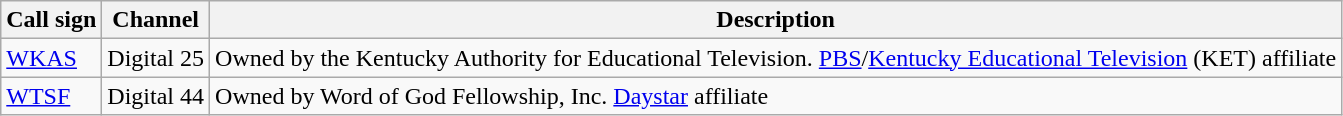<table class="wikitable">
<tr>
<th>Call sign</th>
<th>Channel</th>
<th>Description</th>
</tr>
<tr>
<td><a href='#'>WKAS</a></td>
<td>Digital 25</td>
<td>Owned by the Kentucky Authority for Educational Television. <a href='#'>PBS</a>/<a href='#'>Kentucky Educational Television</a> (KET) affiliate</td>
</tr>
<tr>
<td><a href='#'>WTSF</a></td>
<td>Digital 44</td>
<td>Owned by Word of God Fellowship, Inc. <a href='#'>Daystar</a> affiliate</td>
</tr>
</table>
